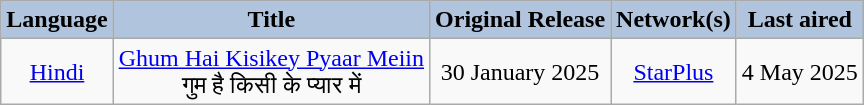<table class="wikitable" style="text-align:center;">
<tr>
<th style="background:LightSteelBlue;">Language</th>
<th style="background:LightSteelBlue;">Title</th>
<th style="background:LightSteelBlue;">Original Release</th>
<th style="background:LightSteelBlue;">Network(s)</th>
<th style="background:LightSteelBlue;">Last aired</th>
</tr>
<tr>
<td><a href='#'>Hindi</a></td>
<td><a href='#'>Ghum Hai Kisikey Pyaar Meiin</a><br> गुम है किसी के प्यार में</td>
<td>30 January 2025</td>
<td><a href='#'>StarPlus</a></td>
<td>4 May 2025</td>
</tr>
</table>
